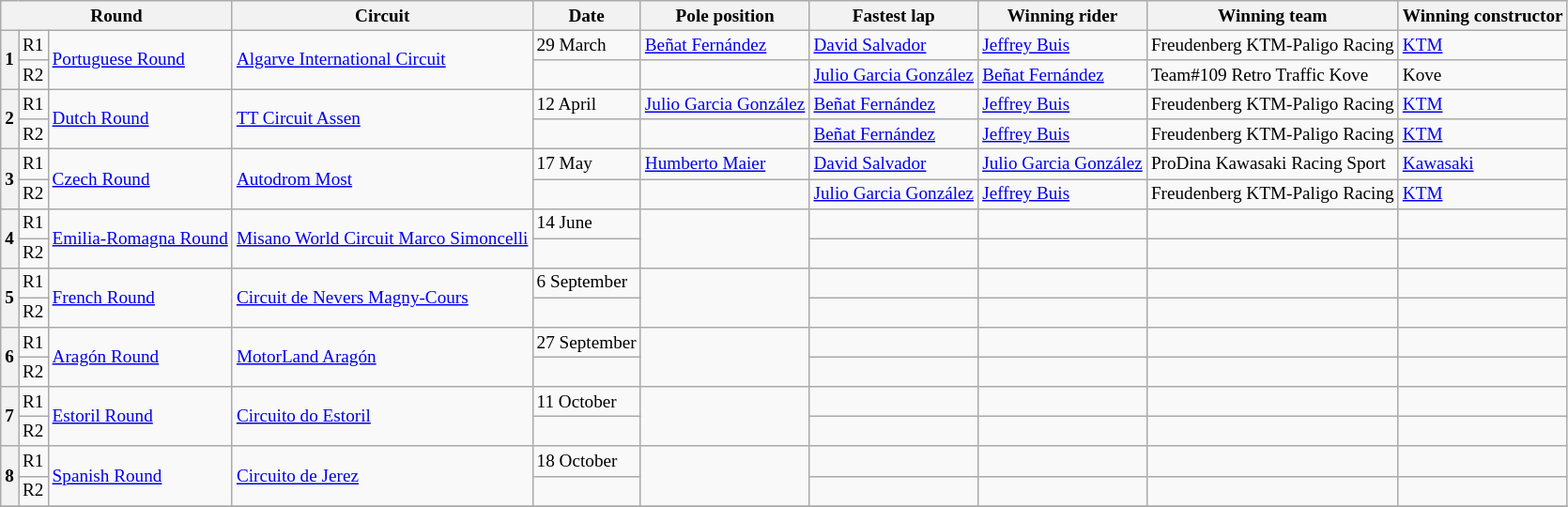<table class="wikitable" style="font-size: 80%;">
<tr>
<th scope="col" colspan="3">Round</th>
<th scope="col">Circuit</th>
<th scope="col">Date</th>
<th scope="col">Pole position</th>
<th scope="col">Fastest lap</th>
<th scope="col">Winning rider</th>
<th scope="col">Winning team</th>
<th scope="col" style="white-space:nowrap">Winning constructor</th>
</tr>
<tr>
<th scope="row" rowspan="2">1</th>
<td>R1</td>
<td rowspan="2"> <a href='#'>Portuguese Round</a></td>
<td rowspan="2"><a href='#'>Algarve International Circuit</a></td>
<td>29 March</td>
<td> <a href='#'>Beñat Fernández</a></td>
<td> <a href='#'>David Salvador</a></td>
<td> <a href='#'>Jeffrey Buis</a></td>
<td nowrap> Freudenberg KTM-Paligo Racing</td>
<td> <a href='#'>KTM</a></td>
</tr>
<tr>
<td>R2</td>
<td></td>
<td></td>
<td nowrap> <a href='#'>Julio Garcia González</a></td>
<td> <a href='#'>Beñat Fernández</a></td>
<td> Team#109 Retro Traffic Kove</td>
<td> Kove</td>
</tr>
<tr>
<th rowspan="2">2</th>
<td>R1</td>
<td rowspan="2"> <a href='#'>Dutch Round</a></td>
<td rowspan="2"><a href='#'>TT Circuit Assen</a></td>
<td>12 April</td>
<td nowrap> <a href='#'>Julio Garcia González</a></td>
<td> <a href='#'>Beñat Fernández</a></td>
<td> <a href='#'>Jeffrey Buis</a></td>
<td> Freudenberg KTM-Paligo Racing</td>
<td> <a href='#'>KTM</a></td>
</tr>
<tr>
<td>R2</td>
<td></td>
<td></td>
<td> <a href='#'>Beñat Fernández</a></td>
<td> <a href='#'>Jeffrey Buis</a></td>
<td> Freudenberg KTM-Paligo Racing</td>
<td> <a href='#'>KTM</a></td>
</tr>
<tr>
<th rowspan="2">3</th>
<td>R1</td>
<td rowspan="2"> <a href='#'>Czech Round</a></td>
<td rowspan="2"><a href='#'>Autodrom Most</a></td>
<td>17 May</td>
<td> <a href='#'>Humberto Maier</a></td>
<td> <a href='#'>David Salvador</a></td>
<td nowrap> <a href='#'>Julio Garcia González</a></td>
<td> ProDina Kawasaki Racing Sport</td>
<td> <a href='#'>Kawasaki</a></td>
</tr>
<tr>
<td>R2</td>
<td></td>
<td></td>
<td> <a href='#'>Julio Garcia González</a></td>
<td> <a href='#'>Jeffrey Buis</a></td>
<td> Freudenberg KTM-Paligo Racing</td>
<td> <a href='#'>KTM</a></td>
</tr>
<tr>
<th rowspan="2">4</th>
<td>R1</td>
<td rowspan="2" style="white-space:nowrap"> <a href='#'>Emilia-Romagna Round</a></td>
<td rowspan="2" style="white-space:nowrap"><a href='#'>Misano World Circuit Marco Simoncelli</a></td>
<td>14 June</td>
<td rowspan="2"></td>
<td></td>
<td></td>
<td></td>
<td></td>
</tr>
<tr>
<td>R2</td>
<td></td>
<td style="white-space:nowrap"></td>
<td></td>
<td></td>
<td></td>
</tr>
<tr>
<th rowspan="2">5</th>
<td>R1</td>
<td rowspan="2"> <a href='#'>French Round</a></td>
<td rowspan="2"><a href='#'>Circuit de Nevers Magny-Cours</a></td>
<td>6 September</td>
<td rowspan="2"></td>
<td></td>
<td></td>
<td></td>
<td></td>
</tr>
<tr>
<td>R2</td>
<td></td>
<td></td>
<td></td>
<td></td>
<td></td>
</tr>
<tr>
<th rowspan="2">6</th>
<td>R1</td>
<td rowspan="2"> <a href='#'>Aragón Round</a></td>
<td rowspan="2"><a href='#'>MotorLand Aragón</a></td>
<td nowrap>27 September</td>
<td rowspan="2"></td>
<td></td>
<td></td>
<td></td>
<td></td>
</tr>
<tr>
<td>R2</td>
<td></td>
<td></td>
<td></td>
<td></td>
<td></td>
</tr>
<tr>
<th rowspan="2">7</th>
<td>R1</td>
<td rowspan="2"> <a href='#'>Estoril Round</a></td>
<td rowspan="2"><a href='#'>Circuito do Estoril</a></td>
<td>11 October</td>
<td rowspan="2"></td>
<td></td>
<td></td>
<td></td>
<td></td>
</tr>
<tr>
<td>R2</td>
<td></td>
<td></td>
<td></td>
<td></td>
<td></td>
</tr>
<tr>
<th rowspan="2">8</th>
<td>R1</td>
<td rowspan="2"> <a href='#'>Spanish Round</a></td>
<td rowspan="2"><a href='#'>Circuito de Jerez</a></td>
<td>18 October</td>
<td rowspan="2"></td>
<td></td>
<td></td>
<td></td>
<td></td>
</tr>
<tr>
<td>R2</td>
<td></td>
<td></td>
<td></td>
<td></td>
<td></td>
</tr>
<tr>
</tr>
</table>
